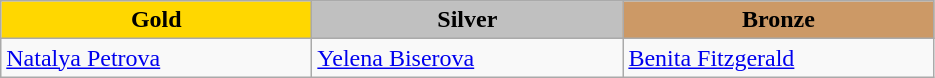<table class="wikitable" style="text-align:left">
<tr align="center">
<td width=200 bgcolor=gold><strong>Gold</strong></td>
<td width=200 bgcolor=silver><strong>Silver</strong></td>
<td width=200 bgcolor=CC9966><strong>Bronze</strong></td>
</tr>
<tr>
<td><a href='#'>Natalya Petrova</a><br><em></em></td>
<td><a href='#'>Yelena Biserova</a><br><em></em></td>
<td><a href='#'>Benita Fitzgerald</a><br><em></em></td>
</tr>
</table>
